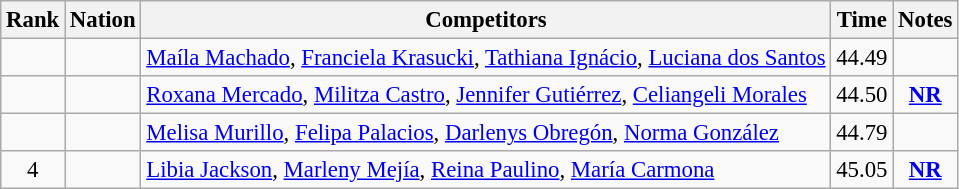<table class="wikitable sortable" style="text-align:center; font-size:95%">
<tr>
<th>Rank</th>
<th>Nation</th>
<th>Competitors</th>
<th>Time</th>
<th>Notes</th>
</tr>
<tr>
<td></td>
<td align=left></td>
<td align=left><a href='#'>Maíla Machado</a>, <a href='#'>Franciela Krasucki</a>, <a href='#'>Tathiana Ignácio</a>, <a href='#'>Luciana dos Santos</a></td>
<td>44.49</td>
<td></td>
</tr>
<tr>
<td></td>
<td align=left></td>
<td align=left><a href='#'>Roxana Mercado</a>, <a href='#'>Militza Castro</a>, <a href='#'>Jennifer Gutiérrez</a>, <a href='#'>Celiangeli Morales</a></td>
<td>44.50</td>
<td><strong><a href='#'>NR</a></strong></td>
</tr>
<tr>
<td></td>
<td align=left></td>
<td align=left><a href='#'>Melisa Murillo</a>, <a href='#'>Felipa Palacios</a>, <a href='#'>Darlenys Obregón</a>, <a href='#'>Norma González</a></td>
<td>44.79</td>
<td></td>
</tr>
<tr>
<td>4</td>
<td align=left></td>
<td align=left><a href='#'>Libia Jackson</a>, <a href='#'>Marleny Mejía</a>, <a href='#'>Reina Paulino</a>, <a href='#'>María Carmona</a></td>
<td>45.05</td>
<td><strong><a href='#'>NR</a></strong></td>
</tr>
</table>
